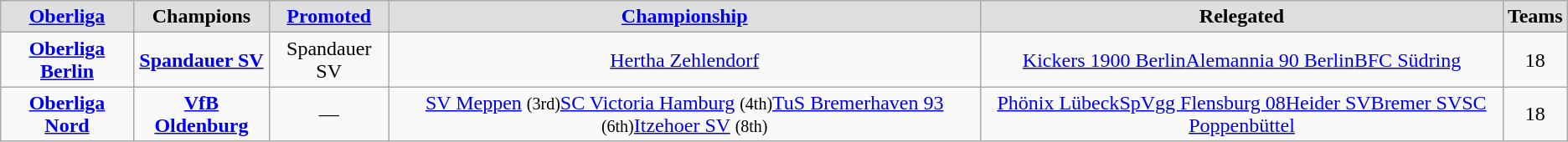<table class="wikitable">
<tr align="center" style="background:#dfdfdf">
<td><strong><a href='#'>Oberliga</a></strong></td>
<td><strong>Champions</strong></td>
<td><strong><a href='#'>Promoted</a></strong></td>
<td><strong><a href='#'>Championship</a></strong></td>
<td><strong>Relegated</strong></td>
<td><strong>Teams</strong></td>
</tr>
<tr align="center">
<td><strong><a href='#'>Oberliga Berlin</a></strong></td>
<td><strong><a href='#'>Spandauer SV</a></strong></td>
<td>Spandauer SV</td>
<td><a href='#'>Hertha Zehlendorf</a></td>
<td><a href='#'>Kickers 1900 Berlin</a><a href='#'>Alemannia 90 Berlin</a><a href='#'>BFC Südring</a></td>
<td>18</td>
</tr>
<tr align="center">
<td><strong><a href='#'>Oberliga Nord</a></strong></td>
<td><strong><a href='#'>VfB Oldenburg</a></strong></td>
<td>—</td>
<td><a href='#'>SV Meppen</a> <small>(3rd)</small><a href='#'>SC Victoria Hamburg</a> <small>(4th)</small><a href='#'>TuS Bremerhaven 93</a> <small>(6th)</small><a href='#'>Itzehoer SV</a> <small>(8th)</small></td>
<td><a href='#'>Phönix Lübeck</a><a href='#'>SpVgg Flensburg 08</a><a href='#'>Heider SV</a><a href='#'>Bremer SV</a><a href='#'>SC Poppenbüttel</a></td>
<td>18</td>
</tr>
</table>
